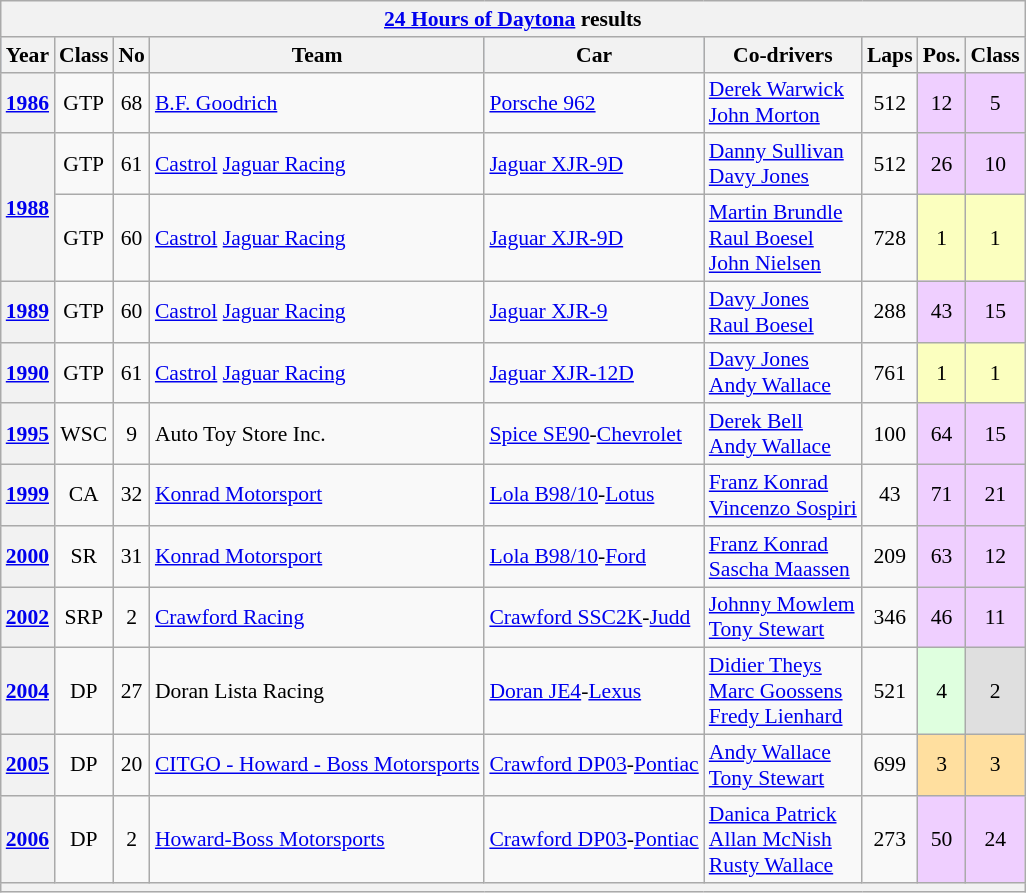<table class="wikitable" style="text-align:center; font-size:90%">
<tr>
<th colspan=45><a href='#'>24 Hours of Daytona</a> results</th>
</tr>
<tr style="background:#abbbdd;">
<th>Year</th>
<th>Class</th>
<th>No</th>
<th>Team</th>
<th>Car</th>
<th>Co-drivers</th>
<th>Laps</th>
<th>Pos.</th>
<th>Class</th>
</tr>
<tr>
<th><a href='#'>1986</a></th>
<td align=center>GTP</td>
<td align=center>68</td>
<td align="left"> <a href='#'>B.F. Goodrich</a></td>
<td align="left"><a href='#'>Porsche 962</a></td>
<td align="left"> <a href='#'>Derek Warwick</a><br> <a href='#'>John Morton</a></td>
<td>512</td>
<td style="background:#EFCFFF;" align=center>12 </td>
<td style="background:#EFCFFF;" align=center>5 </td>
</tr>
<tr>
<th rowspan=2><a href='#'>1988</a></th>
<td align=center>GTP</td>
<td align=center>61</td>
<td align="left"> <a href='#'>Castrol</a> <a href='#'>Jaguar Racing</a></td>
<td align="left"><a href='#'>Jaguar XJR-9D</a></td>
<td align="left"> <a href='#'>Danny Sullivan</a><br> <a href='#'>Davy Jones</a></td>
<td>512</td>
<td style="background:#EFCFFF;" align=center>26 </td>
<td style="background:#EFCFFF;" align=center>10 </td>
</tr>
<tr>
<td align=center>GTP</td>
<td align=center>60</td>
<td align="left"> <a href='#'>Castrol</a> <a href='#'>Jaguar Racing</a></td>
<td align="left"><a href='#'>Jaguar XJR-9D</a></td>
<td align="left"> <a href='#'>Martin Brundle</a><br> <a href='#'>Raul Boesel</a><br> <a href='#'>John Nielsen</a></td>
<td>728</td>
<td style="background:#FBFFBF;" align=center>1</td>
<td style="background:#FBFFBF;" align=center>1</td>
</tr>
<tr>
<th><a href='#'>1989</a></th>
<td align=center>GTP</td>
<td align=center>60</td>
<td align="left"> <a href='#'>Castrol</a> <a href='#'>Jaguar Racing</a></td>
<td align="left"><a href='#'>Jaguar XJR-9</a></td>
<td align="left"> <a href='#'>Davy Jones</a><br> <a href='#'>Raul Boesel</a></td>
<td>288</td>
<td style="background:#EFCFFF;" align=center>43 </td>
<td style="background:#EFCFFF;" align=center>15 </td>
</tr>
<tr>
<th><a href='#'>1990</a></th>
<td align=center>GTP</td>
<td align=center>61</td>
<td align="left"> <a href='#'>Castrol</a> <a href='#'>Jaguar Racing</a></td>
<td align="left"><a href='#'>Jaguar XJR-12D</a></td>
<td align="left"> <a href='#'>Davy Jones</a><br> <a href='#'>Andy Wallace</a></td>
<td>761</td>
<td style="background:#FBFFBF;" align=center>1</td>
<td style="background:#FBFFBF;" align=center>1</td>
</tr>
<tr>
<th><a href='#'>1995</a></th>
<td align=center>WSC</td>
<td align=center>9</td>
<td align="left"> Auto Toy Store Inc.</td>
<td align="left"><a href='#'>Spice SE90</a>-<a href='#'>Chevrolet</a></td>
<td align="left"> <a href='#'>Derek Bell</a><br> <a href='#'>Andy Wallace</a></td>
<td>100</td>
<td style="background:#EFCFFF;" align=center>64 </td>
<td style="background:#EFCFFF;" align=center>15 </td>
</tr>
<tr>
<th><a href='#'>1999</a></th>
<td align=center>CA</td>
<td align=center>32</td>
<td align="left"> <a href='#'>Konrad Motorsport</a></td>
<td align="left"><a href='#'>Lola B98/10</a>-<a href='#'>Lotus</a></td>
<td align="left"> <a href='#'>Franz Konrad</a><br> <a href='#'>Vincenzo Sospiri</a></td>
<td>43</td>
<td style="background:#EFCFFF;" align=center>71 </td>
<td style="background:#EFCFFF;" align=center>21 </td>
</tr>
<tr>
<th><a href='#'>2000</a></th>
<td align=center>SR</td>
<td align=center>31</td>
<td align="left"> <a href='#'>Konrad Motorsport</a></td>
<td align="left"><a href='#'>Lola B98/10</a>-<a href='#'>Ford</a></td>
<td align="left" nowrap> <a href='#'>Franz Konrad</a><br> <a href='#'>Sascha Maassen</a></td>
<td>209</td>
<td style="background:#EFCFFF;" align=center>63 </td>
<td style="background:#EFCFFF;" align=center>12 </td>
</tr>
<tr>
<th><a href='#'>2002</a></th>
<td align=center>SRP</td>
<td align=center>2</td>
<td align="left"> <a href='#'>Crawford Racing</a></td>
<td align="left"><a href='#'>Crawford SSC2K</a>-<a href='#'>Judd</a></td>
<td align="left"> <a href='#'>Johnny Mowlem</a><br> <a href='#'>Tony Stewart</a></td>
<td>346</td>
<td style="background:#EFCFFF;" align=center>46 </td>
<td style="background:#EFCFFF;" align=center>11 </td>
</tr>
<tr>
<th><a href='#'>2004</a></th>
<td align=center>DP</td>
<td align=center>27</td>
<td align="left"> Doran Lista Racing</td>
<td align="left"><a href='#'>Doran JE4</a>-<a href='#'>Lexus</a></td>
<td align="left"> <a href='#'>Didier Theys</a><br> <a href='#'>Marc Goossens</a><br> <a href='#'>Fredy Lienhard</a></td>
<td>521</td>
<td style="background:#DFFFDF;" align=center>4</td>
<td style="background:#DFDFDF;" align=center>2</td>
</tr>
<tr>
<th><a href='#'>2005</a></th>
<td align=center>DP</td>
<td align=center>20</td>
<td align="left" nowrap> <a href='#'>CITGO - Howard - Boss Motorsports</a></td>
<td align="left" nowrap><a href='#'>Crawford DP03</a>-<a href='#'>Pontiac</a></td>
<td align="left"> <a href='#'>Andy Wallace</a><br> <a href='#'>Tony Stewart</a></td>
<td>699</td>
<td style="background:#FFDF9F;" align=center>3</td>
<td style="background:#FFDF9F;" align=center>3</td>
</tr>
<tr>
<th><a href='#'>2006</a></th>
<td align=center>DP</td>
<td align=center>2</td>
<td align="left"> <a href='#'>Howard-Boss Motorsports</a></td>
<td align="left"><a href='#'>Crawford DP03</a>-<a href='#'>Pontiac</a></td>
<td align="left"> <a href='#'>Danica Patrick</a><br> <a href='#'>Allan McNish</a><br> <a href='#'>Rusty Wallace</a></td>
<td>273</td>
<td style="background:#efcfff; text-align:center;">50 </td>
<td style="background:#efcfff; text-align:center;">24 </td>
</tr>
<tr>
<th colspan="9"></th>
</tr>
</table>
